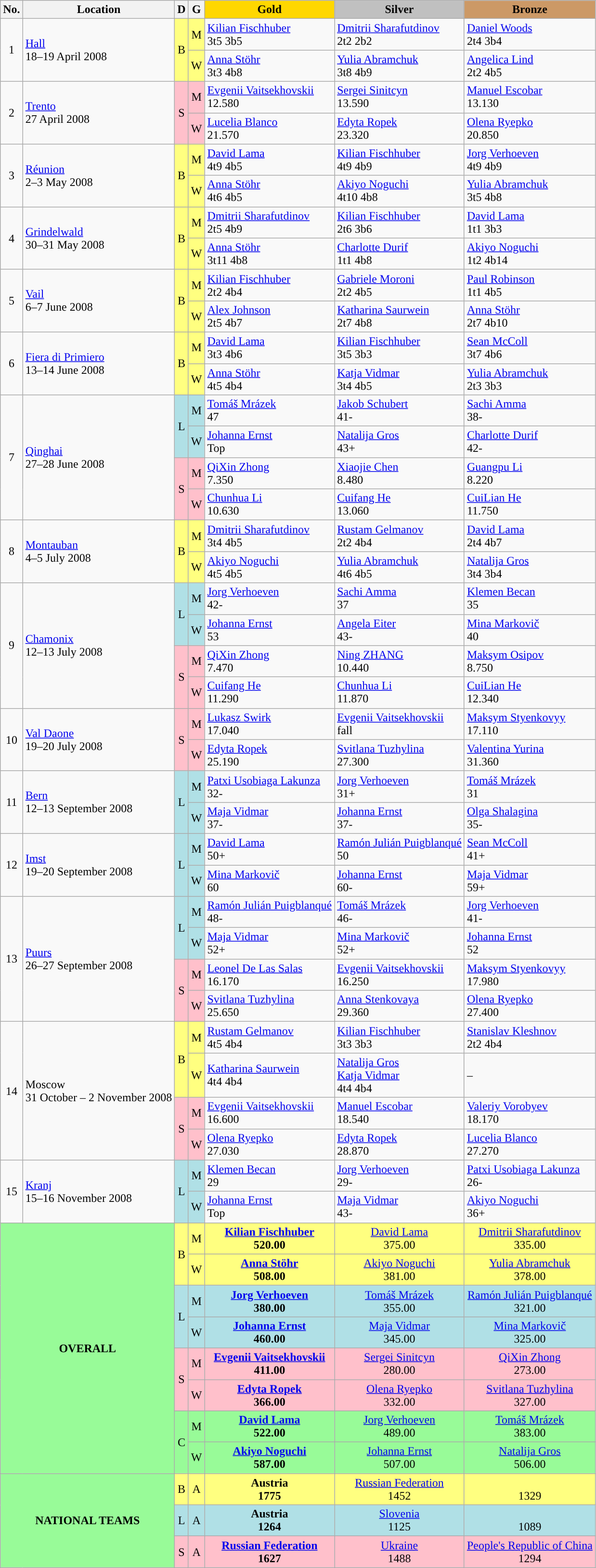<table class="wikitable sortable">
<tr>
<th>No.</th>
<th>Location</th>
<th>D</th>
<th>G</th>
<th style="background: gold">Gold</th>
<th style="background: silver">Silver</th>
<th style="background: #cc9966">Bronze</th>
</tr>
<tr>
<td rowspan=2 align="center">1</td>
<td rowspan=2> <a href='#'>Hall</a> <br> 18–19 April 2008</td>
<td rowspan=2 align="center" style="background: #ffff80">B</td>
<td align="center" style="background: #ffff80">M</td>
<td> <a href='#'>Kilian Fischhuber</a> <br> 3t5 3b5</td>
<td> <a href='#'>Dmitrii Sharafutdinov</a> <br> 2t2 2b2</td>
<td> <a href='#'>Daniel Woods</a> <br> 2t4 3b4</td>
</tr>
<tr>
<td align="center" style="background: #ffff80">W</td>
<td> <a href='#'>Anna Stöhr</a> <br> 3t3 4b8</td>
<td> <a href='#'>Yulia Abramchuk</a> <br> 3t8 4b9</td>
<td> <a href='#'>Angelica Lind</a> <br> 2t2 4b5</td>
</tr>
<tr>
<td rowspan=2 align="center">2</td>
<td rowspan=2> <a href='#'>Trento</a> <br> 27 April 2008</td>
<td rowspan=2 align="center" style="background: Pink">S</td>
<td align="center" style="background: Pink">M</td>
<td> <a href='#'>Evgenii Vaitsekhovskii</a> <br> 12.580</td>
<td> <a href='#'>Sergei Sinitcyn</a> <br> 13.590</td>
<td> <a href='#'>Manuel Escobar</a> <br> 13.130</td>
</tr>
<tr>
<td align="center" style="background: Pink">W</td>
<td> <a href='#'>Lucelia Blanco</a> <br> 21.570</td>
<td> <a href='#'>Edyta Ropek</a> <br> 23.320</td>
<td> <a href='#'>Olena Ryepko</a> <br> 20.850</td>
</tr>
<tr>
<td rowspan=2 align="center">3</td>
<td rowspan=2> <a href='#'>Réunion</a> <br> 2–3 May 2008</td>
<td rowspan=2  align="center" style="background: #ffff80">B</td>
<td align="center" style="background: #ffff80">M</td>
<td> <a href='#'>David Lama</a> <br> 4t9 4b5</td>
<td> <a href='#'>Kilian Fischhuber</a> <br> 4t9 4b9</td>
<td> <a href='#'>Jorg Verhoeven</a> <br> 4t9 4b9</td>
</tr>
<tr>
<td align="center" style="background: #ffff80">W</td>
<td> <a href='#'>Anna Stöhr</a> <br> 4t6 4b5</td>
<td> <a href='#'>Akiyo Noguchi</a> <br> 4t10 4b8</td>
<td> <a href='#'>Yulia Abramchuk</a> <br> 3t5 4b8</td>
</tr>
<tr>
<td rowspan=2 align="center">4</td>
<td rowspan=2> <a href='#'>Grindelwald</a> <br> 30–31 May 2008</td>
<td rowspan=2 align="center" style="background: #ffff80">B</td>
<td align="center" style="background: #ffff80">M</td>
<td> <a href='#'>Dmitrii Sharafutdinov</a> <br> 2t5 4b9</td>
<td> <a href='#'>Kilian Fischhuber</a> <br> 2t6 3b6</td>
<td> <a href='#'>David Lama</a> <br> 1t1 3b3</td>
</tr>
<tr>
<td align="center" style="background: #ffff80">W</td>
<td> <a href='#'>Anna Stöhr</a> <br> 3t11 4b8</td>
<td> <a href='#'>Charlotte Durif</a> <br> 1t1 4b8</td>
<td> <a href='#'>Akiyo Noguchi</a> <br> 1t2 4b14</td>
</tr>
<tr>
<td rowspan=2 align="center">5</td>
<td rowspan=2> <a href='#'>Vail</a> <br> 6–7 June 2008</td>
<td rowspan=2 align="center" style="background: #ffff80">B</td>
<td align="center" style="background: #ffff80">M</td>
<td> <a href='#'>Kilian Fischhuber</a> <br> 2t2 4b4</td>
<td> <a href='#'>Gabriele Moroni</a> <br> 2t2 4b5</td>
<td> <a href='#'>Paul Robinson</a> <br> 1t1 4b5</td>
</tr>
<tr>
<td align="center" style="background: #ffff80">W</td>
<td> <a href='#'>Alex Johnson</a> <br> 2t5 4b7</td>
<td> <a href='#'>Katharina Saurwein</a> <br> 2t7 4b8</td>
<td> <a href='#'>Anna Stöhr</a> <br> 2t7 4b10</td>
</tr>
<tr>
<td rowspan=2 align="center">6</td>
<td rowspan=2> <a href='#'>Fiera di Primiero</a> <br> 13–14 June 2008</td>
<td rowspan=2 align="center" style="background: #ffff80">B</td>
<td align="center" style="background: #ffff80">M</td>
<td> <a href='#'>David Lama</a> <br> 3t3 4b6</td>
<td> <a href='#'>Kilian Fischhuber</a> <br> 3t5 3b3</td>
<td> <a href='#'>Sean McColl</a> <br> 3t7 4b6</td>
</tr>
<tr>
<td align="center" style="background: #ffff80">W</td>
<td> <a href='#'>Anna Stöhr</a> <br> 4t5 4b4</td>
<td> <a href='#'>Katja Vidmar</a> <br> 3t4 4b5</td>
<td> <a href='#'>Yulia Abramchuk</a> <br> 2t3 3b3</td>
</tr>
<tr>
<td rowspan=4 align="center">7</td>
<td rowspan=4> <a href='#'>Qinghai</a> <br> 27–28 June 2008</td>
<td rowspan=2 align="center" style="background: PowderBlue">L</td>
<td align="center" style="background: PowderBlue">M</td>
<td> <a href='#'>Tomáš Mrázek</a> <br> 47</td>
<td> <a href='#'>Jakob Schubert</a> <br> 41-</td>
<td> <a href='#'>Sachi Amma</a> <br> 38-</td>
</tr>
<tr>
<td align="center" style="background: PowderBlue">W</td>
<td> <a href='#'>Johanna Ernst</a> <br> Top</td>
<td> <a href='#'>Natalija Gros</a> <br> 43+</td>
<td> <a href='#'>Charlotte Durif</a> <br> 42-</td>
</tr>
<tr>
<td rowspan=2 align="center" style="background: Pink">S</td>
<td align="center" style="background: Pink">M</td>
<td> <a href='#'>QiXin Zhong</a> <br> 7.350</td>
<td> <a href='#'>Xiaojie Chen</a> <br> 8.480</td>
<td> <a href='#'>Guangpu Li</a> <br> 8.220</td>
</tr>
<tr>
<td align="center" style="background: Pink">W</td>
<td> <a href='#'>Chunhua Li</a> <br> 10.630</td>
<td> <a href='#'>Cuifang He</a> <br> 13.060</td>
<td> <a href='#'>CuiLian He</a> <br> 11.750</td>
</tr>
<tr>
<td rowspan=2 align="center">8</td>
<td rowspan=2> <a href='#'>Montauban</a> <br> 4–5 July 2008</td>
<td rowspan=2  align="center" style="background: #ffff80">B</td>
<td align="center" style="background: #ffff80">M</td>
<td> <a href='#'>Dmitrii Sharafutdinov</a> <br> 3t4 4b5</td>
<td> <a href='#'>Rustam Gelmanov</a> <br> 2t2 4b4</td>
<td> <a href='#'>David Lama</a> <br> 2t4 4b7</td>
</tr>
<tr>
<td align="center" style="background: #ffff80">W</td>
<td> <a href='#'>Akiyo Noguchi</a> <br> 4t5 4b5</td>
<td> <a href='#'>Yulia Abramchuk</a> <br> 4t6 4b5</td>
<td> <a href='#'>Natalija Gros</a> <br> 3t4 3b4</td>
</tr>
<tr>
<td rowspan=4 align="center">9</td>
<td rowspan=4> <a href='#'>Chamonix</a> <br> 12–13 July 2008</td>
<td rowspan=2 align="center" style="background: PowderBlue">L</td>
<td align="center" style="background: PowderBlue">M</td>
<td> <a href='#'>Jorg Verhoeven</a> <br> 42-</td>
<td> <a href='#'>Sachi Amma</a> <br> 37</td>
<td> <a href='#'>Klemen Becan</a> <br> 35</td>
</tr>
<tr>
<td align="center" style="background: PowderBlue">W</td>
<td> <a href='#'>Johanna Ernst</a> <br> 53</td>
<td> <a href='#'>Angela Eiter</a> <br> 43-</td>
<td> <a href='#'>Mina Markovič</a> <br> 40</td>
</tr>
<tr>
<td rowspan=2 align="center" style="background: Pink">S</td>
<td align="center" style="background: Pink">M</td>
<td> <a href='#'>QiXin Zhong</a> <br> 7.470</td>
<td> <a href='#'>Ning ZHANG</a> <br> 10.440</td>
<td> <a href='#'>Maksym Osipov</a> <br> 8.750</td>
</tr>
<tr>
<td align="center" style="background: Pink">W</td>
<td> <a href='#'>Cuifang He</a> <br> 11.290</td>
<td> <a href='#'>Chunhua Li</a> <br> 11.870</td>
<td> <a href='#'>CuiLian He</a> <br> 12.340</td>
</tr>
<tr>
<td rowspan=2 align="center">10</td>
<td rowspan=2> <a href='#'>Val Daone</a> <br> 19–20 July 2008</td>
<td rowspan=2 align="center" style="background: Pink">S</td>
<td align="center" style="background: Pink">M</td>
<td> <a href='#'>Lukasz Swirk</a> <br> 17.040</td>
<td> <a href='#'>Evgenii Vaitsekhovskii</a> <br> fall</td>
<td> <a href='#'>Maksym Styenkovyy</a> <br> 17.110</td>
</tr>
<tr>
<td align="center" style="background: Pink">W</td>
<td> <a href='#'>Edyta Ropek</a> <br> 25.190</td>
<td> <a href='#'>Svitlana Tuzhylina</a> <br> 27.300</td>
<td> <a href='#'>Valentina Yurina</a> <br> 31.360</td>
</tr>
<tr>
<td rowspan=2 align="center">11</td>
<td rowspan=2> <a href='#'>Bern</a> <br> 12–13 September 2008</td>
<td rowspan=2 align="center" style="background: PowderBlue">L</td>
<td align="center" style="background: PowderBlue">M</td>
<td> <a href='#'>Patxi Usobiaga Lakunza</a> <br> 32-</td>
<td> <a href='#'>Jorg Verhoeven</a> <br> 31+</td>
<td> <a href='#'>Tomáš Mrázek</a> <br> 31</td>
</tr>
<tr>
<td align="center" style="background: PowderBlue">W</td>
<td> <a href='#'>Maja Vidmar</a> <br> 37-</td>
<td> <a href='#'>Johanna Ernst</a> <br> 37-</td>
<td> <a href='#'>Olga Shalagina</a> <br> 35-</td>
</tr>
<tr>
<td rowspan=2 align="center">12</td>
<td rowspan=2> <a href='#'>Imst</a> <br> 19–20 September 2008</td>
<td rowspan=2 align="center" style="background: PowderBlue">L</td>
<td align="center" style="background: PowderBlue">M</td>
<td> <a href='#'>David Lama</a> <br> 50+</td>
<td> <a href='#'>Ramón Julián Puigblanqué</a> <br> 50</td>
<td> <a href='#'>Sean McColl</a> <br> 41+</td>
</tr>
<tr>
<td align="center" style="background: PowderBlue">W</td>
<td> <a href='#'>Mina Markovič</a> <br> 60</td>
<td> <a href='#'>Johanna Ernst</a> <br> 60-</td>
<td> <a href='#'>Maja Vidmar</a> <br> 59+</td>
</tr>
<tr>
<td rowspan=4 align="center">13</td>
<td rowspan=4> <a href='#'>Puurs</a> <br> 26–27 September 2008</td>
<td rowspan=2 align="center" style="background: PowderBlue">L</td>
<td align="center" style="background: PowderBlue">M</td>
<td> <a href='#'>Ramón Julián Puigblanqué</a> <br> 48-</td>
<td> <a href='#'>Tomáš Mrázek</a> <br> 46-</td>
<td> <a href='#'>Jorg Verhoeven</a> <br> 41-</td>
</tr>
<tr>
<td align="center" style="background: PowderBlue">W</td>
<td> <a href='#'>Maja Vidmar</a> <br> 52+</td>
<td> <a href='#'>Mina Markovič</a> <br> 52+</td>
<td> <a href='#'>Johanna Ernst</a> <br> 52</td>
</tr>
<tr>
<td rowspan=2 align="center" style="background: Pink">S</td>
<td align="center" style="background: Pink">M</td>
<td> <a href='#'>Leonel De Las Salas</a> <br> 16.170</td>
<td> <a href='#'>Evgenii Vaitsekhovskii</a> <br> 16.250</td>
<td> <a href='#'>Maksym Styenkovyy</a> <br> 17.980</td>
</tr>
<tr>
<td align="center" style="background: Pink">W</td>
<td> <a href='#'>Svitlana Tuzhylina</a> <br> 25.650</td>
<td> <a href='#'>Anna Stenkovaya</a> <br> 29.360</td>
<td> <a href='#'>Olena Ryepko</a> <br> 27.400</td>
</tr>
<tr>
<td rowspan=4 align="center">14</td>
<td rowspan=4> Moscow <br> 31 October – 2 November 2008</td>
<td rowspan=2  align="center" style="background: #ffff80">B</td>
<td align="center" style="background: #ffff80">M</td>
<td> <a href='#'>Rustam Gelmanov</a> <br> 4t5 4b4</td>
<td> <a href='#'>Kilian Fischhuber</a> <br> 3t3 3b3</td>
<td> <a href='#'>Stanislav Kleshnov</a> <br> 2t2 4b4</td>
</tr>
<tr>
<td align="center" style="background: #ffff80">W</td>
<td> <a href='#'>Katharina Saurwein</a> <br> 4t4 4b4</td>
<td> <a href='#'>Natalija Gros</a> <br>  <a href='#'>Katja Vidmar</a> <br> 4t4 4b4</td>
<td>–</td>
</tr>
<tr>
<td rowspan=2 align="center" style="background: Pink">S</td>
<td align="center" style="background: Pink">M</td>
<td> <a href='#'>Evgenii Vaitsekhovskii</a> <br> 16.600</td>
<td> <a href='#'>Manuel Escobar</a> <br> 18.540</td>
<td> <a href='#'>Valeriy Vorobyev</a> <br> 18.170</td>
</tr>
<tr>
<td align="center" style="background: Pink">W</td>
<td> <a href='#'>Olena Ryepko</a> <br> 27.030</td>
<td> <a href='#'>Edyta Ropek</a> <br> 28.870</td>
<td> <a href='#'>Lucelia Blanco</a> <br> 27.270</td>
</tr>
<tr>
<td rowspan=2 align="center">15</td>
<td rowspan=2> <a href='#'>Kranj</a> <br> 15–16 November 2008</td>
<td rowspan=2 align="center" style="background: PowderBlue">L</td>
<td align="center" style="background: PowderBlue">M</td>
<td> <a href='#'>Klemen Becan</a> <br> 29</td>
<td> <a href='#'>Jorg Verhoeven</a> <br> 29-</td>
<td> <a href='#'>Patxi Usobiaga Lakunza</a> <br> 26-</td>
</tr>
<tr>
<td align="center" style="background: PowderBlue">W</td>
<td> <a href='#'>Johanna Ernst</a> <br> Top</td>
<td> <a href='#'>Maja Vidmar</a> <br> 43-</td>
<td> <a href='#'>Akiyo Noguchi</a> <br> 36+</td>
</tr>
<tr>
<td align="center" style="background:#98FB98" colspan=2 rowspan=8><strong>OVERALL</strong></td>
<td rowspan=2 align="center" style="background: #ffff80">B</td>
<td align="center" style="background: #ffff80">M</td>
<td align="center" style="background: #ffff80"><strong> <a href='#'>Kilian Fischhuber</a> <br> 520.00</strong></td>
<td align="center" style="background: #ffff80"> <a href='#'>David Lama</a> <br> 375.00</td>
<td align="center" style="background: #ffff80"> <a href='#'>Dmitrii Sharafutdinov</a> <br> 335.00</td>
</tr>
<tr>
<td align="center" style="background: #ffff80">W</td>
<td align="center" style="background: #ffff80"><strong> <a href='#'>Anna Stöhr</a> <br> 508.00</strong></td>
<td align="center" style="background: #ffff80"> <a href='#'>Akiyo Noguchi</a> <br> 381.00</td>
<td align="center" style="background: #ffff80"> <a href='#'>Yulia Abramchuk</a> <br> 378.00</td>
</tr>
<tr>
<td rowspan=2 align="center" style="background: PowderBlue">L</td>
<td align="center" style="background: PowderBlue">M</td>
<td align="center" style="background: PowderBlue"><strong> <a href='#'>Jorg Verhoeven</a> <br> 380.00</strong></td>
<td align="center" style="background: PowderBlue"> <a href='#'>Tomáš Mrázek</a> <br> 355.00</td>
<td align="center" style="background: PowderBlue"> <a href='#'>Ramón Julián Puigblanqué</a> <br> 321.00</td>
</tr>
<tr>
<td align="center" style="background: PowderBlue">W</td>
<td align="center" style="background: PowderBlue"><strong> <a href='#'>Johanna Ernst</a> <br> 460.00</strong></td>
<td align="center" style="background: PowderBlue"> <a href='#'>Maja Vidmar</a> <br> 345.00</td>
<td align="center" style="background: PowderBlue"> <a href='#'>Mina Markovič</a> <br> 325.00</td>
</tr>
<tr>
<td rowspan=2 align="center" style="background: Pink">S</td>
<td align="center" style="background: Pink">M</td>
<td align="center" style="background: Pink"><strong> <a href='#'>Evgenii Vaitsekhovskii</a> <br> 411.00</strong></td>
<td align="center" style="background: Pink"> <a href='#'>Sergei Sinitcyn</a> <br> 280.00</td>
<td align="center" style="background: Pink"> <a href='#'>QiXin Zhong</a> <br> 273.00</td>
</tr>
<tr>
<td align="center" style="background: Pink">W</td>
<td align="center" style="background: Pink"><strong> <a href='#'>Edyta Ropek</a> <br> 366.00</strong></td>
<td align="center" style="background: Pink"> <a href='#'>Olena Ryepko</a> <br> 332.00</td>
<td align="center" style="background: Pink"> <a href='#'>Svitlana Tuzhylina</a> <br> 327.00</td>
</tr>
<tr>
<td rowspan=2 align="center" style="background:#98FB98">C</td>
<td align="center" style="background:#98FB98">M</td>
<td align="center" style="background:#98FB98"><strong> <a href='#'>David Lama</a> <br> 522.00</strong></td>
<td align="center" style="background:#98FB98"> <a href='#'>Jorg Verhoeven</a> <br> 489.00</td>
<td align="center" style="background:#98FB98"> <a href='#'>Tomáš Mrázek</a> <br> 383.00</td>
</tr>
<tr>
<td align="center" style="background:#98FB98">W</td>
<td align="center" style="background:#98FB98"><strong> <a href='#'>Akiyo Noguchi</a> <br> 587.00</strong></td>
<td align="center" style="background:#98FB98"> <a href='#'>Johanna Ernst</a> <br> 507.00</td>
<td align="center" style="background:#98FB98"> <a href='#'>Natalija Gros</a> <br> 506.00</td>
</tr>
<tr>
<td align="center" style="background:#98FB98" colspan=2 rowspan=3><strong> NATIONAL TEAMS</strong></td>
<td align="center" style="background: #ffff80">B</td>
<td align="center" style="background: #ffff80">A</td>
<td align="center" style="background: #ffff80"><strong> Austria <br> 1775</strong></td>
<td align="center" style="background: #ffff80"> <a href='#'>Russian Federation</a> <br> 1452</td>
<td align="center" style="background: #ffff80"> <br> 1329</td>
</tr>
<tr>
<td align="center" style="background: PowderBlue">L</td>
<td align="center" style="background: PowderBlue">A</td>
<td align="center" style="background: PowderBlue"><strong> Austria <br> 1264</strong></td>
<td align="center" style="background: PowderBlue"> <a href='#'>Slovenia</a> <br> 1125</td>
<td align="center" style="background: PowderBlue"> <br> 1089</td>
</tr>
<tr>
<td align="center" style="background: Pink">S</td>
<td align="center" style="background: Pink">A</td>
<td align="center" style="background: Pink"><strong> <a href='#'>Russian Federation</a> <br> 1627</strong></td>
<td align="center" style="background: Pink"> <a href='#'>Ukraine</a> <br> 1488</td>
<td align="center" style="background: Pink"> <a href='#'>People's Republic of China</a> <br> 1294</td>
</tr>
</table>
